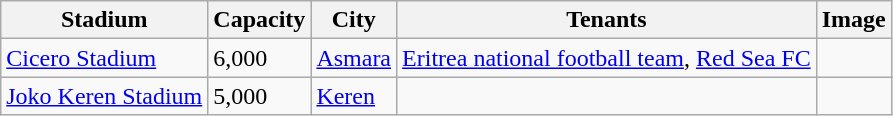<table class="wikitable sortable">
<tr>
<th>Stadium</th>
<th>Capacity</th>
<th>City</th>
<th>Tenants</th>
<th>Image</th>
</tr>
<tr>
<td><a href='#'>Cicero Stadium</a></td>
<td>6,000</td>
<td><a href='#'>Asmara</a></td>
<td><a href='#'>Eritrea national football team</a>, <a href='#'>Red Sea FC</a></td>
<td></td>
</tr>
<tr>
<td><a href='#'>Joko Keren Stadium</a></td>
<td>5,000</td>
<td><a href='#'>Keren</a></td>
<td></td>
<td></td>
</tr>
</table>
